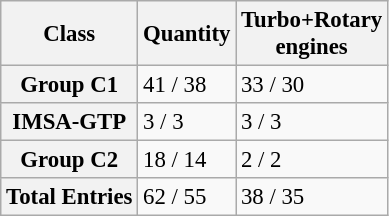<table class="wikitable" style="font-size: 95%">
<tr>
<th>Class</th>
<th>Quantity</th>
<th>Turbo+Rotary<br>engines</th>
</tr>
<tr>
<th>Group C1</th>
<td>41 / 38</td>
<td>33 / 30</td>
</tr>
<tr>
<th>IMSA-GTP</th>
<td>3 / 3</td>
<td>3 / 3</td>
</tr>
<tr>
<th>Group C2</th>
<td>18 / 14</td>
<td>2 / 2</td>
</tr>
<tr>
<th>Total Entries</th>
<td>62 / 55</td>
<td>38 / 35</td>
</tr>
</table>
